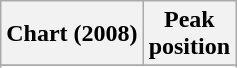<table class="wikitable sortable plainrowheaders">
<tr>
<th scope="col">Chart (2008)</th>
<th scope="col">Peak<br>position</th>
</tr>
<tr>
</tr>
<tr>
</tr>
<tr>
</tr>
<tr>
</tr>
<tr>
</tr>
<tr>
</tr>
<tr>
</tr>
<tr>
</tr>
<tr>
</tr>
<tr>
</tr>
<tr>
</tr>
<tr>
</tr>
</table>
